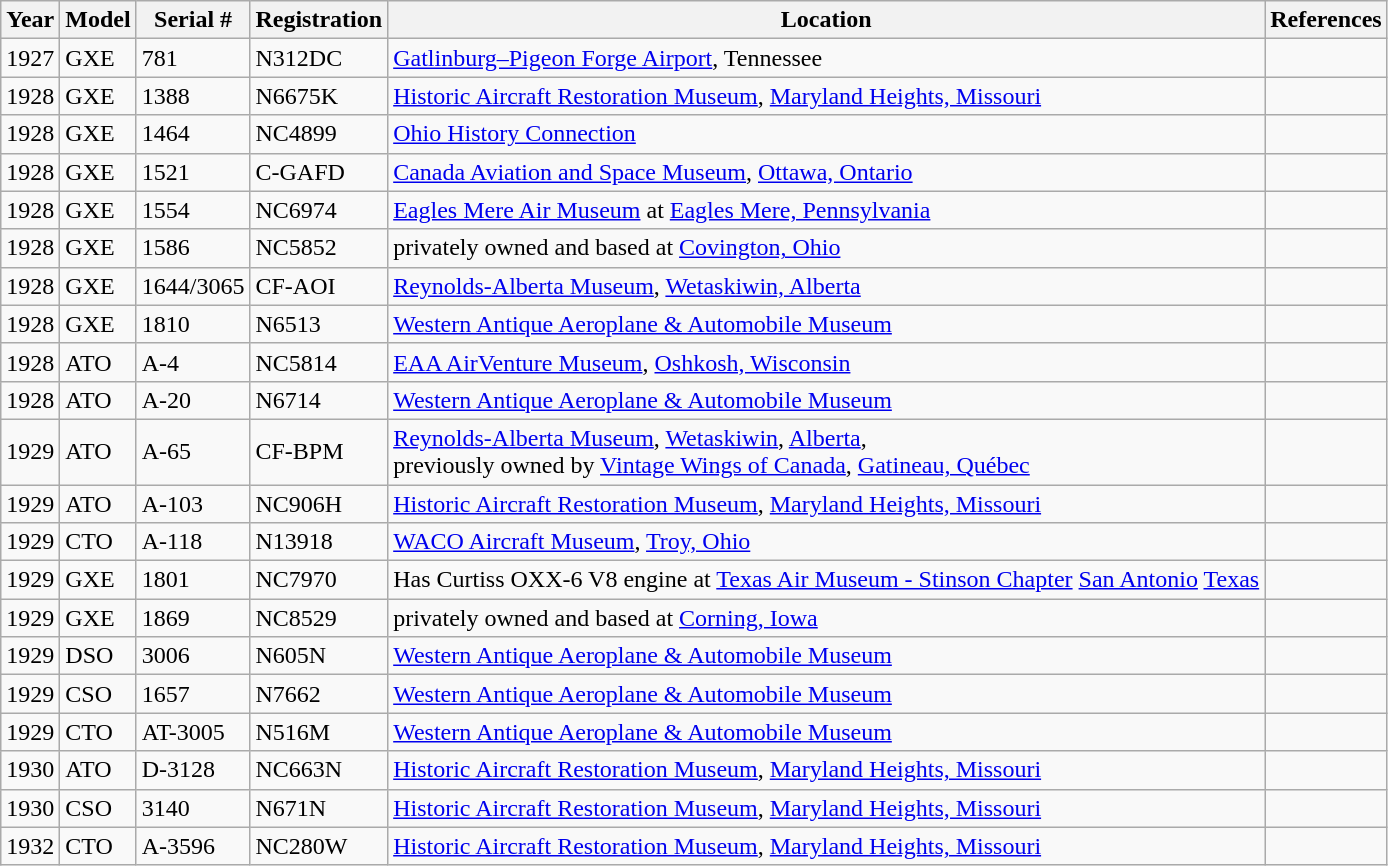<table class="wikitable sortable">
<tr>
<th>Year</th>
<th>Model</th>
<th>Serial #</th>
<th>Registration</th>
<th>Location</th>
<th>References</th>
</tr>
<tr>
<td>1927</td>
<td>GXE</td>
<td>781</td>
<td>N312DC</td>
<td><a href='#'>Gatlinburg–Pigeon Forge Airport</a>, Tennessee</td>
<td></td>
</tr>
<tr>
<td>1928</td>
<td>GXE</td>
<td>1388</td>
<td>N6675K</td>
<td><a href='#'>Historic Aircraft Restoration Museum</a>, <a href='#'>Maryland Heights, Missouri</a></td>
<td></td>
</tr>
<tr>
<td>1928</td>
<td>GXE</td>
<td>1464</td>
<td>NC4899</td>
<td><a href='#'>Ohio History Connection</a></td>
<td></td>
</tr>
<tr>
<td>1928</td>
<td>GXE</td>
<td>1521</td>
<td>C-GAFD</td>
<td><a href='#'>Canada Aviation and Space Museum</a>, <a href='#'>Ottawa, Ontario</a></td>
<td></td>
</tr>
<tr>
<td>1928</td>
<td>GXE</td>
<td>1554</td>
<td>NC6974</td>
<td><a href='#'>Eagles Mere Air Museum</a> at <a href='#'>Eagles Mere, Pennsylvania</a></td>
<td></td>
</tr>
<tr>
<td>1928</td>
<td>GXE</td>
<td>1586</td>
<td>NC5852</td>
<td>privately owned and based at <a href='#'>Covington, Ohio</a></td>
<td></td>
</tr>
<tr>
<td>1928</td>
<td>GXE</td>
<td>1644/3065</td>
<td>CF-AOI</td>
<td><a href='#'>Reynolds-Alberta Museum</a>, <a href='#'>Wetaskiwin, Alberta</a></td>
<td></td>
</tr>
<tr>
<td>1928</td>
<td>GXE</td>
<td>1810</td>
<td>N6513</td>
<td><a href='#'>Western Antique Aeroplane & Automobile Museum</a></td>
<td></td>
</tr>
<tr>
<td>1928</td>
<td>ATO</td>
<td>A-4</td>
<td>NC5814</td>
<td><a href='#'>EAA AirVenture Museum</a>, <a href='#'>Oshkosh, Wisconsin</a></td>
<td></td>
</tr>
<tr>
<td>1928</td>
<td>ATO</td>
<td>A-20</td>
<td>N6714</td>
<td><a href='#'>Western Antique Aeroplane & Automobile Museum</a></td>
<td></td>
</tr>
<tr>
<td>1929</td>
<td>ATO</td>
<td>A-65</td>
<td>CF-BPM</td>
<td><a href='#'>Reynolds-Alberta Museum</a>, <a href='#'>Wetaskiwin</a>, <a href='#'>Alberta</a>,<br> previously owned by <a href='#'>Vintage Wings of Canada</a>, <a href='#'>Gatineau, Québec</a></td>
<td></td>
</tr>
<tr>
<td>1929</td>
<td>ATO</td>
<td>A-103</td>
<td>NC906H</td>
<td><a href='#'>Historic Aircraft Restoration Museum</a>, <a href='#'>Maryland Heights, Missouri</a></td>
<td></td>
</tr>
<tr>
<td>1929</td>
<td>CTO</td>
<td>A-118</td>
<td>N13918</td>
<td><a href='#'>WACO Aircraft Museum</a>, <a href='#'>Troy, Ohio</a></td>
<td></td>
</tr>
<tr>
<td>1929</td>
<td>GXE</td>
<td>1801</td>
<td>NC7970</td>
<td>Has Curtiss OXX-6 V8 engine at <a href='#'>Texas Air Museum - Stinson Chapter</a> <a href='#'>San Antonio</a> <a href='#'>Texas</a></td>
</tr>
<tr>
<td>1929</td>
<td>GXE</td>
<td>1869</td>
<td>NC8529</td>
<td>privately owned and based at <a href='#'>Corning, Iowa</a></td>
<td></td>
</tr>
<tr>
<td>1929</td>
<td>DSO</td>
<td>3006</td>
<td>N605N</td>
<td><a href='#'>Western Antique Aeroplane & Automobile Museum</a></td>
<td></td>
</tr>
<tr>
<td>1929</td>
<td>CSO</td>
<td>1657</td>
<td>N7662</td>
<td><a href='#'>Western Antique Aeroplane & Automobile Museum</a></td>
<td></td>
</tr>
<tr>
<td>1929</td>
<td>CTO</td>
<td>AT-3005</td>
<td>N516M</td>
<td><a href='#'>Western Antique Aeroplane & Automobile Museum</a></td>
<td></td>
</tr>
<tr>
<td>1930</td>
<td>ATO</td>
<td>D-3128</td>
<td>NC663N</td>
<td><a href='#'>Historic Aircraft Restoration Museum</a>, <a href='#'>Maryland Heights, Missouri</a></td>
<td></td>
</tr>
<tr>
<td>1930</td>
<td>CSO</td>
<td>3140</td>
<td>N671N</td>
<td><a href='#'>Historic Aircraft Restoration Museum</a>, <a href='#'>Maryland Heights, Missouri</a></td>
<td></td>
</tr>
<tr>
<td>1932</td>
<td>CTO</td>
<td>A-3596</td>
<td>NC280W</td>
<td><a href='#'>Historic Aircraft Restoration Museum</a>, <a href='#'>Maryland Heights, Missouri</a></td>
<td></td>
</tr>
</table>
